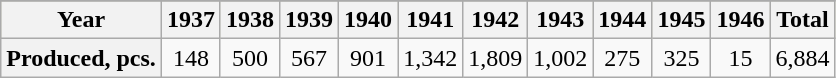<table class="wikitable">
<tr style="vertical-align:top; text-align:center;">
</tr>
<tr style="vertical-align:top; border:1px solid #996; background-color:#ddb; text-align:center;">
<th>Year</th>
<th>1937</th>
<th>1938</th>
<th>1939</th>
<th>1940</th>
<th>1941</th>
<th>1942</th>
<th>1943</th>
<th>1944</th>
<th>1945</th>
<th>1946</th>
<th>Total</th>
</tr>
<tr style="vertical-align:top; text-align:center;">
<th>Produced, pcs.</th>
<td>148</td>
<td>500</td>
<td>567</td>
<td>901</td>
<td>1,342</td>
<td>1,809</td>
<td>1,002</td>
<td>275</td>
<td>325</td>
<td>15</td>
<td>6,884</td>
</tr>
</table>
